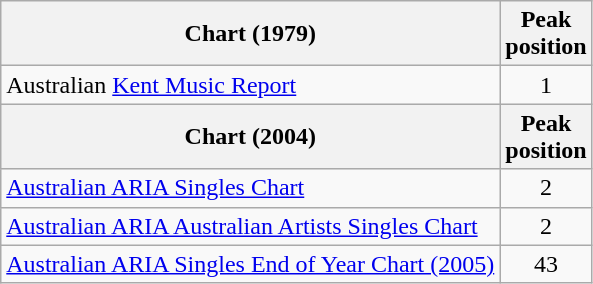<table class="wikitable">
<tr>
<th align="left">Chart (1979)</th>
<th align="left">Peak<br>position</th>
</tr>
<tr>
<td align="left">Australian <a href='#'>Kent Music Report</a></td>
<td align="center">1</td>
</tr>
<tr>
<th align="left">Chart (2004)</th>
<th align="left">Peak<br>position</th>
</tr>
<tr>
<td align="left"><a href='#'>Australian ARIA Singles Chart</a></td>
<td align="center">2</td>
</tr>
<tr>
<td align="left"><a href='#'>Australian ARIA Australian Artists Singles Chart</a></td>
<td align="center">2</td>
</tr>
<tr>
<td align="left"><a href='#'>Australian ARIA Singles End of Year Chart (2005)</a></td>
<td align="center">43</td>
</tr>
</table>
